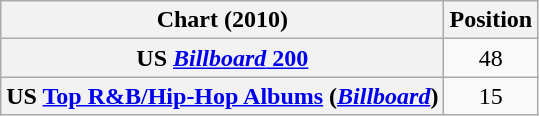<table class="wikitable plainrowheaders">
<tr>
<th scope="col">Chart (2010)</th>
<th scope="col">Position</th>
</tr>
<tr>
<th scope="row">US <a href='#'><em>Billboard</em> 200</a></th>
<td align="center">48</td>
</tr>
<tr>
<th scope="row">US <a href='#'>Top R&B/Hip-Hop Albums</a> (<em><a href='#'>Billboard</a></em>)</th>
<td style="text-align:center;">15</td>
</tr>
</table>
